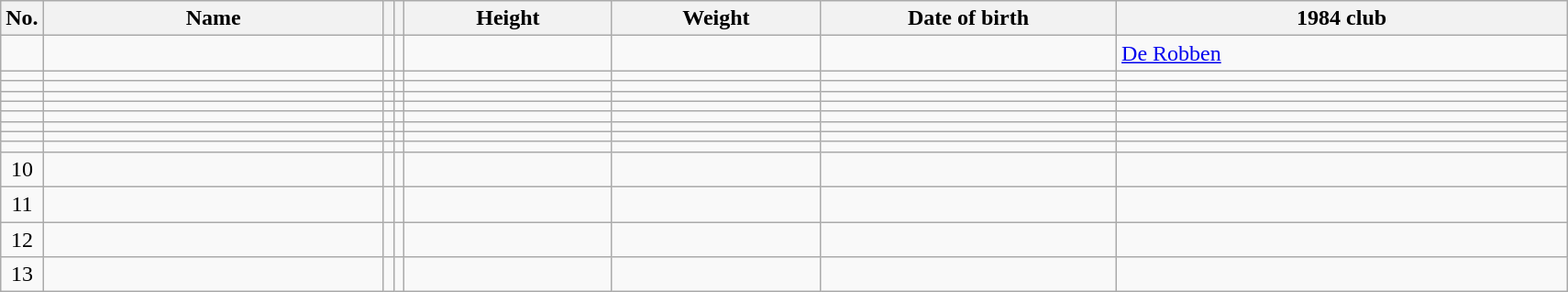<table class="wikitable sortable" style="text-align:center;">
<tr>
<th>No.</th>
<th style="width:15em">Name</th>
<th></th>
<th></th>
<th style="width:9em">Height</th>
<th style="width:9em">Weight</th>
<th style="width:13em">Date of birth</th>
<th style="width:20em">1984 club</th>
</tr>
<tr>
<td></td>
<td align=left></td>
<td></td>
<td></td>
<td></td>
<td></td>
<td align=right></td>
<td align=left> <a href='#'>De Robben</a></td>
</tr>
<tr>
<td></td>
<td align=left></td>
<td></td>
<td></td>
<td></td>
<td></td>
<td align=right></td>
<td align=left></td>
</tr>
<tr>
<td></td>
<td align=left></td>
<td></td>
<td></td>
<td></td>
<td></td>
<td align=right></td>
<td align=left></td>
</tr>
<tr>
<td></td>
<td align=left></td>
<td></td>
<td></td>
<td></td>
<td></td>
<td align=right></td>
<td align=left></td>
</tr>
<tr>
<td></td>
<td align=left></td>
<td></td>
<td></td>
<td></td>
<td></td>
<td align=right></td>
<td align=left></td>
</tr>
<tr>
<td></td>
<td align=left></td>
<td></td>
<td></td>
<td></td>
<td></td>
<td align=right></td>
<td align=left></td>
</tr>
<tr>
<td></td>
<td align=left></td>
<td></td>
<td></td>
<td></td>
<td></td>
<td align=right></td>
<td align=left></td>
</tr>
<tr>
<td></td>
<td align=left></td>
<td></td>
<td></td>
<td></td>
<td></td>
<td align=right></td>
<td align=left></td>
</tr>
<tr>
<td></td>
<td align=left></td>
<td></td>
<td></td>
<td></td>
<td></td>
<td align=right></td>
<td align=left></td>
</tr>
<tr>
<td>10</td>
<td align=left></td>
<td></td>
<td></td>
<td></td>
<td></td>
<td align=right></td>
<td align=left></td>
</tr>
<tr>
<td>11</td>
<td align=left></td>
<td></td>
<td></td>
<td></td>
<td></td>
<td align=right></td>
<td align=left></td>
</tr>
<tr>
<td>12</td>
<td align=left></td>
<td></td>
<td></td>
<td></td>
<td></td>
<td align=right></td>
<td align=left></td>
</tr>
<tr>
<td>13</td>
<td align=left></td>
<td></td>
<td></td>
<td></td>
<td></td>
<td align=right></td>
<td align=left></td>
</tr>
</table>
